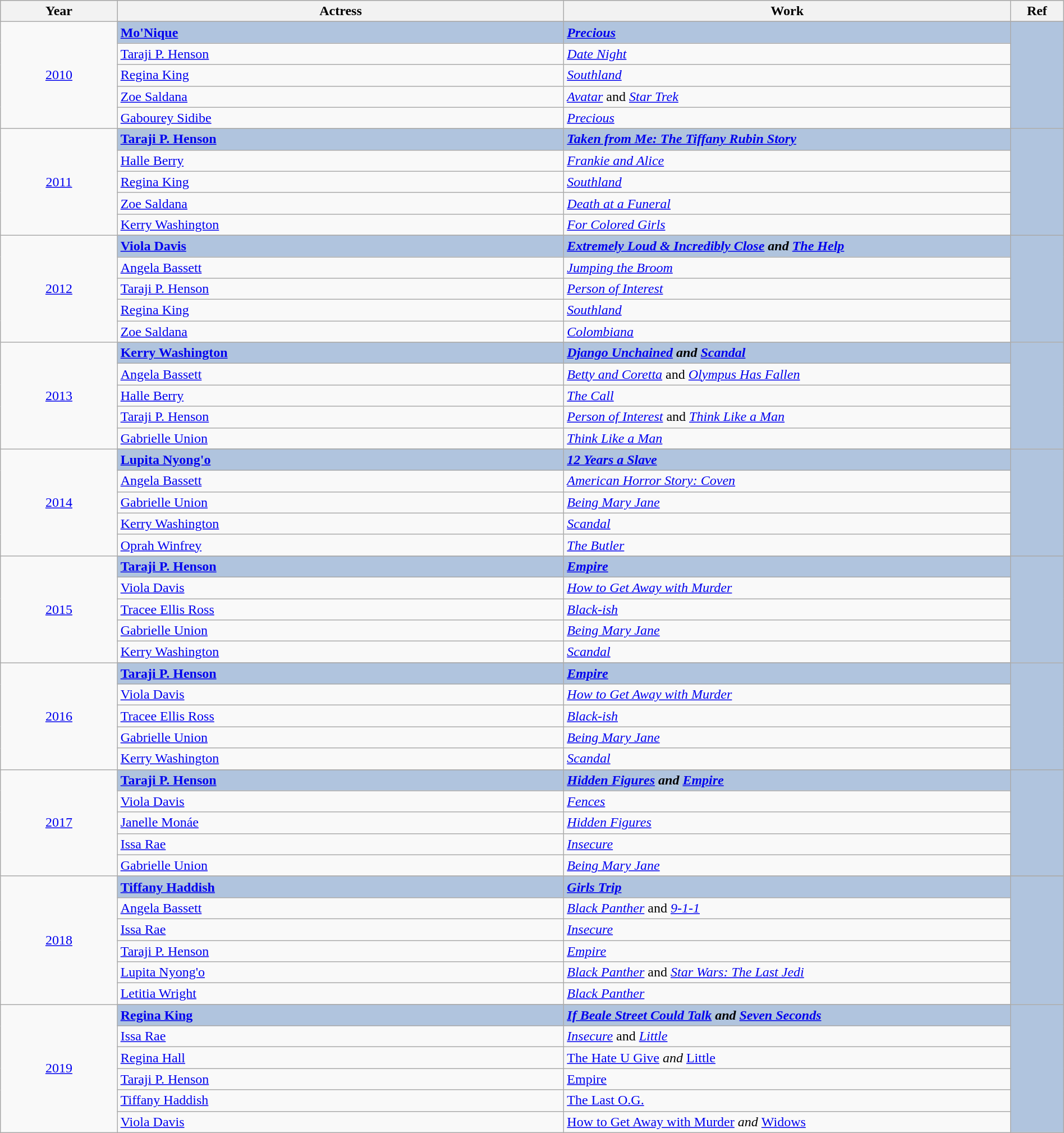<table class="wikitable" style="width:100%;">
<tr style="background:#bebebe;">
<th style="width:11%;">Year</th>
<th style="width:42%;">Actress</th>
<th style="width:42%;">Work</th>
<th style="width:5%;">Ref</th>
</tr>
<tr>
<td rowspan="6" align="center"><a href='#'>2010</a></td>
</tr>
<tr style="background:#B0C4DE">
<td><strong><a href='#'>Mo'Nique</a></strong></td>
<td><strong><em><a href='#'>Precious</a></em></strong></td>
<td rowspan="6" align="center"></td>
</tr>
<tr>
<td><a href='#'>Taraji P. Henson</a></td>
<td><em><a href='#'>Date Night</a></em></td>
</tr>
<tr>
<td><a href='#'>Regina King</a></td>
<td><em><a href='#'>Southland</a></em></td>
</tr>
<tr>
<td><a href='#'>Zoe Saldana</a></td>
<td><em><a href='#'>Avatar</a></em> and <em><a href='#'>Star Trek</a></em></td>
</tr>
<tr>
<td><a href='#'>Gabourey Sidibe</a></td>
<td><em><a href='#'>Precious</a></em></td>
</tr>
<tr>
<td rowspan="6" align="center"><a href='#'>2011</a></td>
</tr>
<tr style="background:#B0C4DE">
<td><strong><a href='#'>Taraji P. Henson</a></strong></td>
<td><strong><em><a href='#'>Taken from Me: The Tiffany Rubin Story</a></em></strong></td>
<td rowspan="6" align="center"></td>
</tr>
<tr>
<td><a href='#'>Halle Berry</a></td>
<td><em><a href='#'>Frankie and Alice</a></em></td>
</tr>
<tr>
<td><a href='#'>Regina King</a></td>
<td><em><a href='#'>Southland</a></em></td>
</tr>
<tr>
<td><a href='#'>Zoe Saldana</a></td>
<td><em><a href='#'>Death at a Funeral</a></em></td>
</tr>
<tr>
<td><a href='#'>Kerry Washington</a></td>
<td><em><a href='#'>For Colored Girls</a></em></td>
</tr>
<tr>
<td rowspan="6" align="center"><a href='#'>2012</a></td>
</tr>
<tr style="background:#B0C4DE">
<td><strong><a href='#'>Viola Davis</a></strong></td>
<td><strong><em><a href='#'>Extremely Loud & Incredibly Close</a><em> and </em><a href='#'>The Help</a></em></strong></td>
<td rowspan="6" align="center"></td>
</tr>
<tr>
<td><a href='#'>Angela Bassett</a></td>
<td><em><a href='#'>Jumping the Broom</a></em></td>
</tr>
<tr>
<td><a href='#'>Taraji P. Henson</a></td>
<td><em><a href='#'>Person of Interest</a></em></td>
</tr>
<tr>
<td><a href='#'>Regina King</a></td>
<td><em><a href='#'>Southland</a></em></td>
</tr>
<tr>
<td><a href='#'>Zoe Saldana</a></td>
<td><em><a href='#'>Colombiana</a></em></td>
</tr>
<tr>
<td rowspan="6" align="center"><a href='#'>2013</a></td>
</tr>
<tr style="background:#B0C4DE">
<td><strong><a href='#'>Kerry Washington</a></strong></td>
<td><strong><em><a href='#'>Django Unchained</a><em> and </em><a href='#'>Scandal</a></em></strong></td>
<td rowspan="6" align="center"></td>
</tr>
<tr>
<td><a href='#'>Angela Bassett</a></td>
<td><em><a href='#'>Betty and Coretta</a></em> and <em><a href='#'>Olympus Has Fallen</a></em></td>
</tr>
<tr>
<td><a href='#'>Halle Berry</a></td>
<td><em><a href='#'>The Call</a></em></td>
</tr>
<tr>
<td><a href='#'>Taraji P. Henson</a></td>
<td><em><a href='#'>Person of Interest</a></em> and <em><a href='#'>Think Like a Man</a></em></td>
</tr>
<tr>
<td><a href='#'>Gabrielle Union</a></td>
<td><em><a href='#'>Think Like a Man</a></em></td>
</tr>
<tr>
<td rowspan="6" align="center"><a href='#'>2014</a></td>
</tr>
<tr style="background:#B0C4DE">
<td><strong><a href='#'>Lupita Nyong'o</a></strong></td>
<td><strong><em><a href='#'>12 Years a Slave</a></em></strong></td>
<td rowspan="6" align="center"></td>
</tr>
<tr>
<td><a href='#'>Angela Bassett</a></td>
<td><em><a href='#'>American Horror Story: Coven</a></em></td>
</tr>
<tr>
<td><a href='#'>Gabrielle Union</a></td>
<td><em><a href='#'>Being Mary Jane</a></em></td>
</tr>
<tr>
<td><a href='#'>Kerry Washington</a></td>
<td><em><a href='#'>Scandal</a></em></td>
</tr>
<tr>
<td><a href='#'>Oprah Winfrey</a></td>
<td><em><a href='#'>The Butler</a></em></td>
</tr>
<tr>
<td rowspan="6" align="center"><a href='#'>2015</a></td>
</tr>
<tr style="background:#B0C4DE">
<td><strong><a href='#'>Taraji P. Henson</a></strong></td>
<td><strong><em><a href='#'>Empire</a></em></strong></td>
<td rowspan="6" align="center"></td>
</tr>
<tr>
<td><a href='#'>Viola Davis</a></td>
<td><em><a href='#'>How to Get Away with Murder</a></em></td>
</tr>
<tr>
<td><a href='#'>Tracee Ellis Ross</a></td>
<td><em><a href='#'>Black-ish</a></em></td>
</tr>
<tr>
<td><a href='#'>Gabrielle Union</a></td>
<td><em><a href='#'>Being Mary Jane</a></em></td>
</tr>
<tr>
<td><a href='#'>Kerry Washington</a></td>
<td><em><a href='#'>Scandal</a></em></td>
</tr>
<tr>
<td rowspan="6" align="center"><a href='#'>2016</a></td>
</tr>
<tr style="background:#B0C4DE">
<td><strong><a href='#'>Taraji P. Henson</a></strong></td>
<td><strong><em><a href='#'>Empire</a></em></strong></td>
<td rowspan="6" align="center"></td>
</tr>
<tr>
<td><a href='#'>Viola Davis</a></td>
<td><em><a href='#'>How to Get Away with Murder</a></em></td>
</tr>
<tr>
<td><a href='#'>Tracee Ellis Ross</a></td>
<td><em><a href='#'>Black-ish</a></em></td>
</tr>
<tr>
<td><a href='#'>Gabrielle Union</a></td>
<td><em><a href='#'>Being Mary Jane</a></em></td>
</tr>
<tr>
<td><a href='#'>Kerry Washington</a></td>
<td><em><a href='#'>Scandal</a></em></td>
</tr>
<tr>
<td rowspan="6" align="center"><a href='#'>2017</a></td>
</tr>
<tr style="background:#B0C4DE">
<td><strong><a href='#'>Taraji P. Henson</a></strong></td>
<td><strong><em><a href='#'>Hidden Figures</a><em> and </em><a href='#'>Empire</a></em></strong></td>
<td rowspan="5" align="center"></td>
</tr>
<tr>
<td><a href='#'>Viola Davis</a></td>
<td><em><a href='#'>Fences</a></em></td>
</tr>
<tr>
<td><a href='#'>Janelle Monáe</a></td>
<td><em><a href='#'>Hidden Figures</a></em></td>
</tr>
<tr>
<td><a href='#'>Issa Rae</a></td>
<td><em><a href='#'>Insecure</a></em></td>
</tr>
<tr>
<td><a href='#'>Gabrielle Union</a></td>
<td><em><a href='#'>Being Mary Jane</a></em></td>
</tr>
<tr>
<td rowspan="7" align="center"><a href='#'>2018</a></td>
</tr>
<tr style="background:#B0C4DE">
<td><strong><a href='#'>Tiffany Haddish</a></strong></td>
<td><strong><em><a href='#'>Girls Trip</a></em></strong></td>
<td rowspan="7" align="center"></td>
</tr>
<tr>
<td><a href='#'>Angela Bassett</a></td>
<td><em><a href='#'>Black Panther</a></em> and <em><a href='#'>9-1-1</a></em></td>
</tr>
<tr>
<td><a href='#'>Issa Rae</a></td>
<td><em><a href='#'>Insecure</a></em></td>
</tr>
<tr>
<td><a href='#'>Taraji P. Henson</a></td>
<td><em><a href='#'>Empire</a></em></td>
</tr>
<tr>
<td><a href='#'>Lupita Nyong'o</a></td>
<td><em><a href='#'>Black Panther</a></em> and <em><a href='#'>Star Wars: The Last Jedi</a></em></td>
</tr>
<tr>
<td><a href='#'>Letitia Wright</a></td>
<td><em><a href='#'>Black Panther</a></em></td>
</tr>
<tr>
<td rowspan="7" align="center"><a href='#'>2019</a></td>
</tr>
<tr style="background:#B0C4DE">
<td><strong><a href='#'>Regina King</a></strong></td>
<td><strong><em><a href='#'>If Beale Street Could Talk</a><em> and </em><a href='#'>Seven Seconds</a></em></strong></td>
<td rowspan="7" align="center"></td>
</tr>
<tr>
<td><a href='#'>Issa Rae</a></td>
<td><em><a href='#'>Insecure</a></em> and <em><a href='#'>Little</a></td>
</tr>
<tr>
<td><a href='#'>Regina Hall</a></td>
<td></em><a href='#'>The Hate U Give</a><em> and </em><a href='#'>Little</a><em></td>
</tr>
<tr>
<td><a href='#'>Taraji P. Henson</a></td>
<td></em><a href='#'>Empire</a><em></td>
</tr>
<tr>
<td><a href='#'>Tiffany Haddish</a></td>
<td></em><a href='#'>The Last O.G.</a><em></td>
</tr>
<tr>
<td><a href='#'>Viola Davis</a></td>
<td></em><a href='#'>How to Get Away with Murder</a><em> and </em><a href='#'>Widows</a><em></td>
</tr>
</table>
